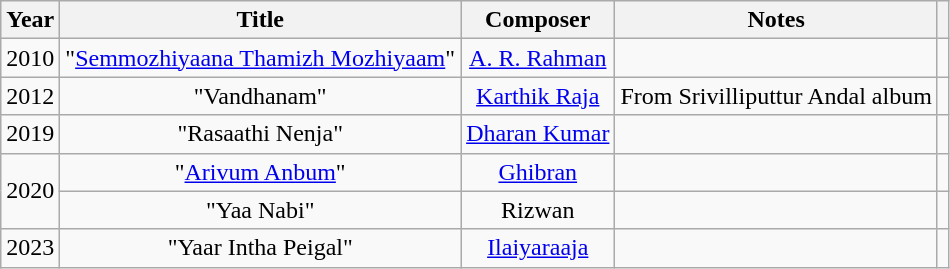<table class="wikitable" style="text-align:center;">
<tr>
<th>Year</th>
<th>Title</th>
<th>Composer</th>
<th>Notes</th>
<th></th>
</tr>
<tr>
<td>2010</td>
<td>"<a href='#'>Semmozhiyaana Thamizh Mozhiyaam</a>"</td>
<td><a href='#'>A. R. Rahman</a></td>
<td></td>
<td></td>
</tr>
<tr>
<td>2012</td>
<td>"Vandhanam"</td>
<td><a href='#'>Karthik Raja</a></td>
<td>From Srivilliputtur Andal album</td>
<td></td>
</tr>
<tr>
<td>2019</td>
<td>"Rasaathi Nenja"</td>
<td><a href='#'>Dharan Kumar</a></td>
<td></td>
<td></td>
</tr>
<tr>
<td rowspan="2">2020</td>
<td>"<a href='#'>Arivum Anbum</a>"</td>
<td><a href='#'>Ghibran</a></td>
<td></td>
<td></td>
</tr>
<tr>
<td>"Yaa Nabi"</td>
<td>Rizwan</td>
<td></td>
<td></td>
</tr>
<tr>
<td>2023</td>
<td>"Yaar Intha Peigal"</td>
<td><a href='#'>Ilaiyaraaja</a></td>
<td></td>
<td></td>
</tr>
</table>
